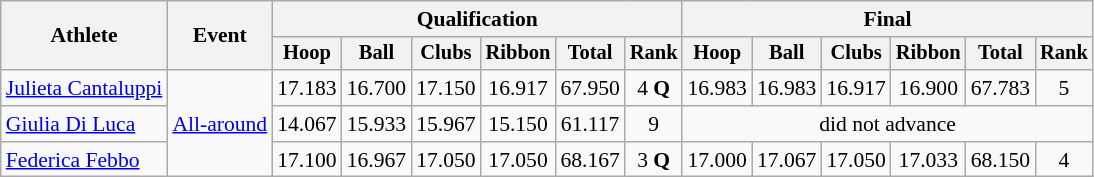<table class=wikitable style="font-size:90%">
<tr>
<th rowspan="2">Athlete</th>
<th rowspan="2">Event</th>
<th colspan=6>Qualification</th>
<th colspan=6>Final</th>
</tr>
<tr style="font-size:95%">
<th>Hoop</th>
<th>Ball</th>
<th>Clubs</th>
<th>Ribbon</th>
<th>Total</th>
<th>Rank</th>
<th>Hoop</th>
<th>Ball</th>
<th>Clubs</th>
<th>Ribbon</th>
<th>Total</th>
<th>Rank</th>
</tr>
<tr align=center>
<td align=left><a href='#'>Julieta Cantaluppi</a></td>
<td align=left rowspan=3><a href='#'>All-around</a></td>
<td>17.183</td>
<td>16.700</td>
<td>17.150</td>
<td>16.917</td>
<td>67.950</td>
<td>4 <strong>Q</strong></td>
<td>16.983</td>
<td>16.983</td>
<td>16.917</td>
<td>16.900</td>
<td>67.783</td>
<td>5</td>
</tr>
<tr align=center>
<td align=left><a href='#'>Giulia Di Luca</a></td>
<td>14.067</td>
<td>15.933</td>
<td>15.967</td>
<td>15.150</td>
<td>61.117</td>
<td>9</td>
<td colspan=6>did not advance</td>
</tr>
<tr align=center>
<td align=left><a href='#'>Federica Febbo</a></td>
<td>17.100</td>
<td>16.967</td>
<td>17.050</td>
<td>17.050</td>
<td>68.167</td>
<td>3 <strong>Q</strong></td>
<td>17.000</td>
<td>17.067</td>
<td>17.050</td>
<td>17.033</td>
<td>68.150</td>
<td>4</td>
</tr>
</table>
